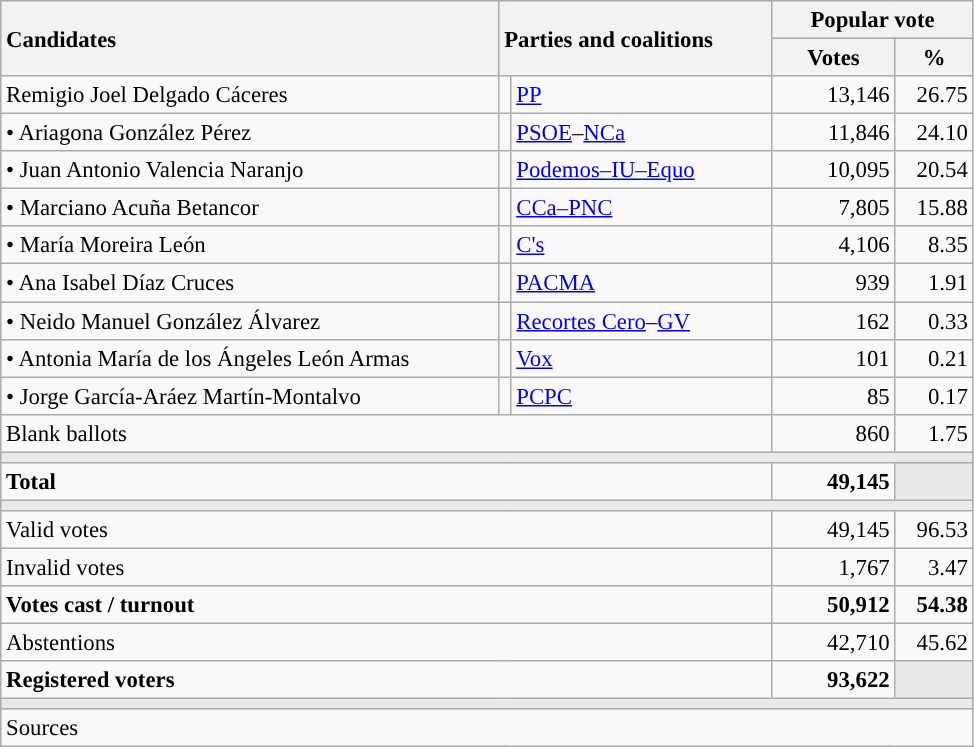<table class="wikitable" style="text-align:right; font-size:95%;">
<tr>
<th style="text-align:left;" rowspan="2" width="325">Candidates</th>
<th style="text-align:left;" rowspan="2" colspan="2" width="175">Parties and coalitions</th>
<th colspan="2">Popular vote</th>
</tr>
<tr>
<th width="75">Votes</th>
<th width="45">%</th>
</tr>
<tr>
<td align="left"> Remigio Joel Delgado Cáceres</td>
<td width="1" style="color:inherit;background:"></td>
<td align="left"><a href='#'>PP</a></td>
<td>13,146</td>
<td>26.75</td>
</tr>
<tr>
<td align="left">• Ariagona González Pérez</td>
<td style="color:inherit;background:"></td>
<td align="left"><a href='#'>PSOE</a>–<a href='#'>NCa</a></td>
<td>11,846</td>
<td>24.10</td>
</tr>
<tr>
<td align="left">• Juan Antonio Valencia Naranjo</td>
<td style="color:inherit;background:"></td>
<td align="left"><a href='#'>Podemos–IU–Equo</a></td>
<td>10,095</td>
<td>20.54</td>
</tr>
<tr>
<td align="left">• Marciano Acuña Betancor</td>
<td style="color:inherit;background:"></td>
<td align="left"><a href='#'>CCa–PNC</a></td>
<td>7,805</td>
<td>15.88</td>
</tr>
<tr>
<td align="left">• María Moreira León</td>
<td style="color:inherit;background:"></td>
<td align="left"><a href='#'>C's</a></td>
<td>4,106</td>
<td>8.35</td>
</tr>
<tr>
<td align="left">• Ana Isabel Díaz Cruces</td>
<td style="color:inherit;background:"></td>
<td align="left"><a href='#'>PACMA</a></td>
<td>939</td>
<td>1.91</td>
</tr>
<tr>
<td align="left">• Neido Manuel González Álvarez</td>
<td style="color:inherit;background:"></td>
<td align="left"><a href='#'>Recortes Cero</a>–<a href='#'>GV</a></td>
<td>162</td>
<td>0.33</td>
</tr>
<tr>
<td align="left">• Antonia María de los Ángeles León Armas</td>
<td style="color:inherit;background:"></td>
<td align="left"><a href='#'>Vox</a></td>
<td>101</td>
<td>0.21</td>
</tr>
<tr>
<td align="left">• Jorge García-Aráez Martín-Montalvo</td>
<td style="color:inherit;background:"></td>
<td align="left"><a href='#'>PCPC</a></td>
<td>85</td>
<td>0.17</td>
</tr>
<tr>
<td align="left" colspan="3">Blank ballots</td>
<td>860</td>
<td>1.75</td>
</tr>
<tr>
<td colspan="5" bgcolor="#E9E9E9"></td>
</tr>
<tr style="font-weight:bold;">
<td align="left" colspan="3">Total</td>
<td>49,145</td>
<td bgcolor="#E9E9E9"></td>
</tr>
<tr>
<td colspan="5" bgcolor="#E9E9E9"></td>
</tr>
<tr>
<td align="left" colspan="3">Valid votes</td>
<td>49,145</td>
<td>96.53</td>
</tr>
<tr>
<td align="left" colspan="3">Invalid votes</td>
<td>1,767</td>
<td>3.47</td>
</tr>
<tr style="font-weight:bold;">
<td align="left" colspan="3">Votes cast / turnout</td>
<td>50,912</td>
<td>54.38</td>
</tr>
<tr>
<td align="left" colspan="3">Abstentions</td>
<td>42,710</td>
<td>45.62</td>
</tr>
<tr style="font-weight:bold;">
<td align="left" colspan="3">Registered voters</td>
<td>93,622</td>
<td bgcolor="#E9E9E9"></td>
</tr>
<tr>
<td colspan="5" bgcolor="#E9E9E9"></td>
</tr>
<tr>
<td align="left" colspan="5">Sources</td>
</tr>
</table>
